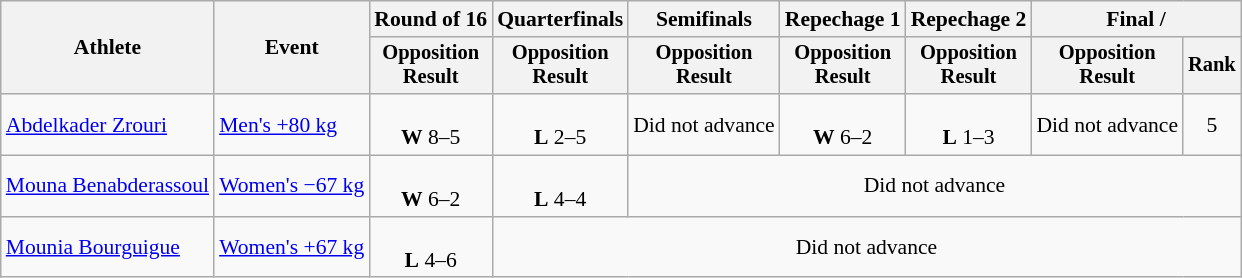<table class="wikitable" style="font-size:90%;">
<tr>
<th rowspan=2>Athlete</th>
<th rowspan=2>Event</th>
<th>Round of 16</th>
<th>Quarterfinals</th>
<th>Semifinals</th>
<th>Repechage 1</th>
<th>Repechage 2</th>
<th colspan=2>Final / </th>
</tr>
<tr style="font-size:95%">
<th>Opposition<br>Result</th>
<th>Opposition<br>Result</th>
<th>Opposition<br>Result</th>
<th>Opposition<br>Result</th>
<th>Opposition<br>Result</th>
<th>Opposition<br>Result</th>
<th>Rank</th>
</tr>
<tr align=center>
<td align=left><a href='#'>Abdelkader Zrouri</a></td>
<td align=left><a href='#'>Men's +80 kg</a></td>
<td><br><strong>W</strong> 8–5</td>
<td><br><strong>L</strong> 2–5</td>
<td>Did not advance</td>
<td><br><strong>W</strong> 6–2</td>
<td><br><strong>L</strong> 1–3</td>
<td>Did not advance</td>
<td>5</td>
</tr>
<tr align=center>
<td align=left><a href='#'>Mouna Benabderassoul</a></td>
<td align=left><a href='#'>Women's −67 kg</a></td>
<td><br><strong>W</strong> 6–2</td>
<td><br><strong>L</strong> 4–4 </td>
<td colspan=5>Did not advance</td>
</tr>
<tr align=center>
<td align=left><a href='#'>Mounia Bourguigue</a></td>
<td align=left><a href='#'>Women's +67 kg</a></td>
<td><br><strong>L</strong> 4–6</td>
<td colspan=6>Did not advance</td>
</tr>
</table>
